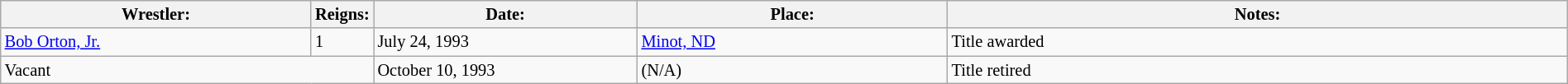<table class="sortable wikitable" style="font-size:85%; text-align:left; width:100%;">
<tr>
<th width=20%>Wrestler:</th>
<th width=3%>Reigns:</th>
<th width=17%>Date:</th>
<th width=20%>Place:</th>
<th width=40%>Notes:</th>
</tr>
<tr>
<td><a href='#'>Bob Orton, Jr.</a></td>
<td>1</td>
<td>July 24, 1993</td>
<td><a href='#'>Minot, ND</a></td>
<td>Title awarded</td>
</tr>
<tr>
<td colspan=2>Vacant</td>
<td>October 10, 1993</td>
<td>(N/A)</td>
<td>Title retired</td>
</tr>
</table>
